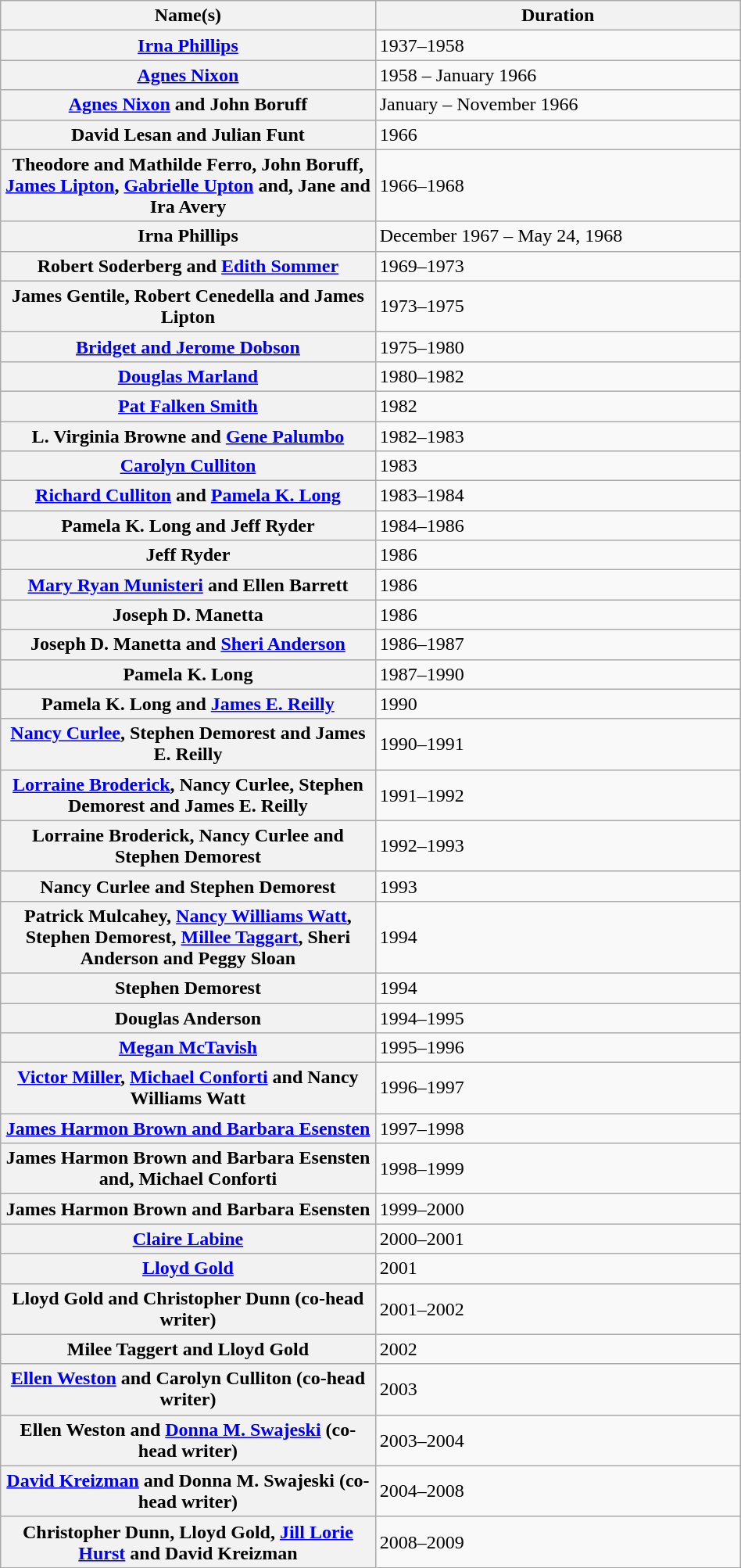<table class="wikitable plainrowheaders unsortable" style="width:50%;">
<tr>
<th scope="col" style="width:35em;">Name(s)</th>
<th scope="col" style="width:35em;">Duration</th>
</tr>
<tr>
<th scope="row"><a href='#'>Irna Phillips</a></th>
<td>1937–1958</td>
</tr>
<tr>
<th scope="row"><a href='#'>Agnes Nixon</a></th>
<td>1958 – January 1966</td>
</tr>
<tr>
<th scope="row"><a href='#'>Agnes Nixon</a> and John Boruff</th>
<td>January – November 1966</td>
</tr>
<tr>
<th scope="row">David Lesan and Julian Funt</th>
<td>1966</td>
</tr>
<tr>
<th scope="row">Theodore and Mathilde Ferro, John Boruff, <a href='#'>James Lipton</a>, <a href='#'>Gabrielle Upton</a> and, Jane and Ira Avery</th>
<td>1966–1968</td>
</tr>
<tr>
<th scope="row">Irna Phillips</th>
<td>December 1967 – May 24, 1968</td>
</tr>
<tr>
<th scope="row">Robert Soderberg and <a href='#'>Edith Sommer</a></th>
<td>1969–1973</td>
</tr>
<tr>
<th scope="row">James Gentile, Robert Cenedella and James Lipton</th>
<td>1973–1975</td>
</tr>
<tr>
<th scope="row"><a href='#'>Bridget and Jerome Dobson</a></th>
<td>1975–1980</td>
</tr>
<tr>
<th scope="row"><a href='#'>Douglas Marland</a></th>
<td>1980–1982</td>
</tr>
<tr>
<th scope="row"><a href='#'>Pat Falken Smith</a></th>
<td>1982</td>
</tr>
<tr>
<th scope="row">L. Virginia Browne and <a href='#'>Gene Palumbo</a></th>
<td>1982–1983</td>
</tr>
<tr>
<th scope="row"><a href='#'>Carolyn Culliton</a></th>
<td>1983</td>
</tr>
<tr>
<th scope="row"><a href='#'>Richard Culliton</a> and <a href='#'>Pamela K. Long</a></th>
<td>1983–1984</td>
</tr>
<tr>
<th scope="row">Pamela K. Long and Jeff Ryder</th>
<td>1984–1986</td>
</tr>
<tr>
<th scope="row">Jeff Ryder</th>
<td>1986</td>
</tr>
<tr>
<th scope="row"><a href='#'>Mary Ryan Munisteri</a> and Ellen Barrett</th>
<td>1986</td>
</tr>
<tr>
<th scope="row">Joseph D. Manetta</th>
<td>1986</td>
</tr>
<tr>
<th scope="row">Joseph D. Manetta and <a href='#'>Sheri Anderson</a></th>
<td>1986–1987</td>
</tr>
<tr>
<th scope="row">Pamela K. Long</th>
<td>1987–1990</td>
</tr>
<tr>
<th scope="row">Pamela K. Long and <a href='#'>James E. Reilly</a></th>
<td>1990</td>
</tr>
<tr>
<th scope="row"><a href='#'>Nancy Curlee</a>, Stephen Demorest and James E. Reilly</th>
<td>1990–1991</td>
</tr>
<tr>
<th scope="row"><a href='#'>Lorraine Broderick</a>, Nancy Curlee, Stephen Demorest and James E. Reilly</th>
<td>1991–1992</td>
</tr>
<tr>
<th scope="row">Lorraine Broderick, Nancy Curlee and Stephen Demorest</th>
<td>1992–1993</td>
</tr>
<tr>
<th scope="row">Nancy Curlee and Stephen Demorest</th>
<td>1993</td>
</tr>
<tr>
<th scope="row">Patrick Mulcahey, <a href='#'>Nancy Williams Watt</a>, Stephen Demorest, <a href='#'>Millee Taggart</a>, Sheri Anderson and Peggy Sloan</th>
<td>1994</td>
</tr>
<tr>
<th scope="row">Stephen Demorest</th>
<td>1994</td>
</tr>
<tr>
<th scope="row">Douglas Anderson</th>
<td>1994–1995</td>
</tr>
<tr>
<th scope="row"><a href='#'>Megan McTavish</a></th>
<td>1995–1996</td>
</tr>
<tr>
<th scope="row"><a href='#'>Victor Miller</a>, <a href='#'>Michael Conforti</a> and Nancy Williams Watt</th>
<td>1996–1997</td>
</tr>
<tr>
<th scope="row"><a href='#'>James Harmon Brown and Barbara Esensten</a></th>
<td>1997–1998</td>
</tr>
<tr>
<th scope="row">James Harmon Brown and Barbara Esensten and, Michael Conforti</th>
<td>1998–1999</td>
</tr>
<tr>
<th scope="row">James Harmon Brown and Barbara Esensten</th>
<td>1999–2000</td>
</tr>
<tr>
<th scope="row"><a href='#'>Claire Labine</a></th>
<td>2000–2001</td>
</tr>
<tr>
<th scope="row"><a href='#'>Lloyd Gold</a></th>
<td>2001</td>
</tr>
<tr>
<th scope="row">Lloyd Gold and Christopher Dunn (co-head writer)</th>
<td>2001–2002</td>
</tr>
<tr>
<th scope="row">Milee Taggert and Lloyd Gold</th>
<td>2002</td>
</tr>
<tr>
<th scope="row"><a href='#'>Ellen Weston</a> and Carolyn Culliton (co-head writer)</th>
<td>2003</td>
</tr>
<tr>
<th scope="row">Ellen Weston and <a href='#'>Donna M. Swajeski</a> (co-head writer)</th>
<td>2003–2004</td>
</tr>
<tr>
<th scope="row"><a href='#'>David Kreizman</a> and Donna M. Swajeski (co-head writer)</th>
<td>2004–2008</td>
</tr>
<tr>
<th scope="row">Christopher Dunn, Lloyd Gold, <a href='#'>Jill Lorie Hurst</a> and David Kreizman</th>
<td>2008–2009</td>
</tr>
</table>
